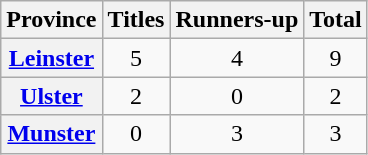<table class="wikitable plainrowheaders sortable">
<tr>
<th scope="col">Province</th>
<th scope="col">Titles</th>
<th scope="col">Runners-up</th>
<th scope="col">Total</th>
</tr>
<tr>
<th scope="row"> <a href='#'>Leinster</a></th>
<td align="center">5</td>
<td align="center">4</td>
<td align="center">9</td>
</tr>
<tr>
<th scope="row"> <a href='#'>Ulster</a></th>
<td align="center">2</td>
<td align="center">0</td>
<td align="center">2</td>
</tr>
<tr>
<th scope="row"> <a href='#'>Munster</a></th>
<td align="center">0</td>
<td align="center">3</td>
<td align="center">3</td>
</tr>
</table>
